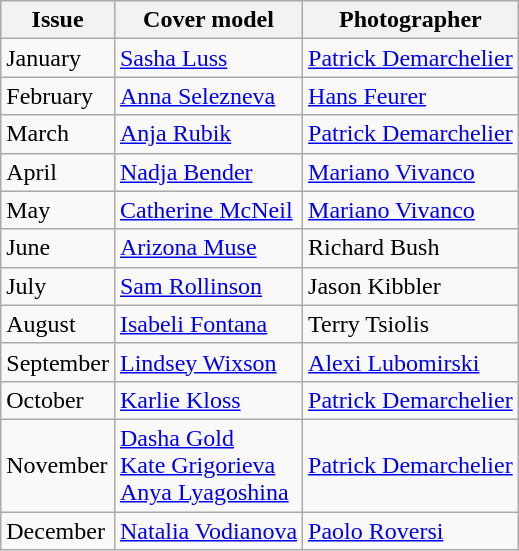<table class="sortable wikitable">
<tr>
<th>Issue</th>
<th>Cover model</th>
<th>Photographer</th>
</tr>
<tr>
<td>January</td>
<td><a href='#'>Sasha Luss</a></td>
<td><a href='#'>Patrick Demarchelier</a></td>
</tr>
<tr>
<td>February</td>
<td><a href='#'>Anna Selezneva</a></td>
<td><a href='#'>Hans Feurer</a></td>
</tr>
<tr>
<td>March</td>
<td><a href='#'>Anja Rubik</a></td>
<td><a href='#'>Patrick Demarchelier</a></td>
</tr>
<tr>
<td>April</td>
<td><a href='#'>Nadja Bender</a></td>
<td><a href='#'>Mariano Vivanco</a></td>
</tr>
<tr>
<td>May</td>
<td><a href='#'>Catherine McNeil</a></td>
<td><a href='#'>Mariano Vivanco</a></td>
</tr>
<tr>
<td>June</td>
<td><a href='#'>Arizona Muse</a></td>
<td>Richard Bush</td>
</tr>
<tr>
<td>July</td>
<td><a href='#'>Sam Rollinson</a></td>
<td>Jason Kibbler</td>
</tr>
<tr>
<td>August</td>
<td><a href='#'>Isabeli Fontana</a></td>
<td>Terry Tsiolis</td>
</tr>
<tr>
<td>September</td>
<td><a href='#'>Lindsey Wixson</a></td>
<td><a href='#'>Alexi Lubomirski</a></td>
</tr>
<tr>
<td>October</td>
<td><a href='#'>Karlie Kloss</a></td>
<td><a href='#'>Patrick Demarchelier</a></td>
</tr>
<tr>
<td>November</td>
<td><a href='#'>Dasha Gold</a><br><a href='#'>Kate Grigorieva</a><br><a href='#'>Anya Lyagoshina</a></td>
<td><a href='#'>Patrick Demarchelier</a></td>
</tr>
<tr>
<td>December</td>
<td><a href='#'>Natalia Vodianova</a></td>
<td><a href='#'>Paolo Roversi</a></td>
</tr>
</table>
